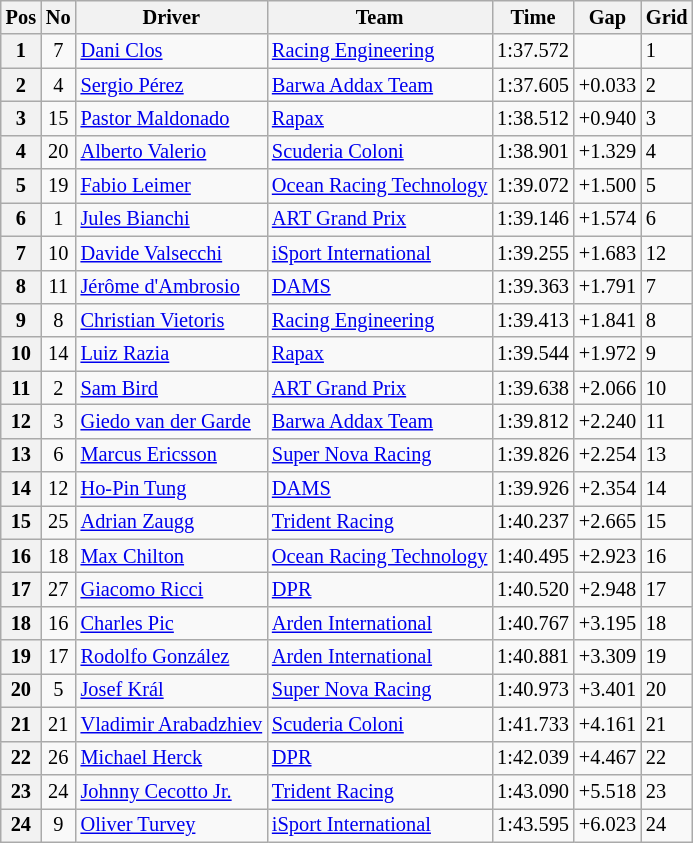<table class="wikitable" style="font-size:85%">
<tr>
<th>Pos</th>
<th>No</th>
<th>Driver</th>
<th>Team</th>
<th>Time</th>
<th>Gap</th>
<th>Grid</th>
</tr>
<tr>
<th>1</th>
<td align="center">7</td>
<td> <a href='#'>Dani Clos</a></td>
<td><a href='#'>Racing Engineering</a></td>
<td>1:37.572</td>
<td></td>
<td>1</td>
</tr>
<tr>
<th>2</th>
<td align="center">4</td>
<td> <a href='#'>Sergio Pérez</a></td>
<td><a href='#'>Barwa Addax Team</a></td>
<td>1:37.605</td>
<td>+0.033</td>
<td>2</td>
</tr>
<tr>
<th>3</th>
<td align="center">15</td>
<td> <a href='#'>Pastor Maldonado</a></td>
<td><a href='#'>Rapax</a></td>
<td>1:38.512</td>
<td>+0.940</td>
<td>3</td>
</tr>
<tr>
<th>4</th>
<td align="center">20</td>
<td> <a href='#'>Alberto Valerio</a></td>
<td><a href='#'>Scuderia Coloni</a></td>
<td>1:38.901</td>
<td>+1.329</td>
<td>4</td>
</tr>
<tr>
<th>5</th>
<td align="center">19</td>
<td> <a href='#'>Fabio Leimer</a></td>
<td><a href='#'>Ocean Racing Technology</a></td>
<td>1:39.072</td>
<td>+1.500</td>
<td>5</td>
</tr>
<tr>
<th>6</th>
<td align="center">1</td>
<td> <a href='#'>Jules Bianchi</a></td>
<td><a href='#'>ART Grand Prix</a></td>
<td>1:39.146</td>
<td>+1.574</td>
<td>6</td>
</tr>
<tr>
<th>7</th>
<td align="center">10</td>
<td> <a href='#'>Davide Valsecchi</a></td>
<td><a href='#'>iSport International</a></td>
<td>1:39.255</td>
<td>+1.683</td>
<td>12</td>
</tr>
<tr>
<th>8</th>
<td align="center">11</td>
<td> <a href='#'>Jérôme d'Ambrosio</a></td>
<td><a href='#'>DAMS</a></td>
<td>1:39.363</td>
<td>+1.791</td>
<td>7</td>
</tr>
<tr>
<th>9</th>
<td align="center">8</td>
<td> <a href='#'>Christian Vietoris</a></td>
<td><a href='#'>Racing Engineering</a></td>
<td>1:39.413</td>
<td>+1.841</td>
<td>8</td>
</tr>
<tr>
<th>10</th>
<td align="center">14</td>
<td> <a href='#'>Luiz Razia</a></td>
<td><a href='#'>Rapax</a></td>
<td>1:39.544</td>
<td>+1.972</td>
<td>9</td>
</tr>
<tr>
<th>11</th>
<td align="center">2</td>
<td> <a href='#'>Sam Bird</a></td>
<td><a href='#'>ART Grand Prix</a></td>
<td>1:39.638</td>
<td>+2.066</td>
<td>10</td>
</tr>
<tr>
<th>12</th>
<td align="center">3</td>
<td> <a href='#'>Giedo van der Garde</a></td>
<td><a href='#'>Barwa Addax Team</a></td>
<td>1:39.812</td>
<td>+2.240</td>
<td>11</td>
</tr>
<tr>
<th>13</th>
<td align="center">6</td>
<td> <a href='#'>Marcus Ericsson</a></td>
<td><a href='#'>Super Nova Racing</a></td>
<td>1:39.826</td>
<td>+2.254</td>
<td>13</td>
</tr>
<tr>
<th>14</th>
<td align="center">12</td>
<td> <a href='#'>Ho-Pin Tung</a></td>
<td><a href='#'>DAMS</a></td>
<td>1:39.926</td>
<td>+2.354</td>
<td>14</td>
</tr>
<tr>
<th>15</th>
<td align="center">25</td>
<td> <a href='#'>Adrian Zaugg</a></td>
<td><a href='#'>Trident Racing</a></td>
<td>1:40.237</td>
<td>+2.665</td>
<td>15</td>
</tr>
<tr>
<th>16</th>
<td align="center">18</td>
<td> <a href='#'>Max Chilton</a></td>
<td><a href='#'>Ocean Racing Technology</a></td>
<td>1:40.495</td>
<td>+2.923</td>
<td>16</td>
</tr>
<tr>
<th>17</th>
<td align="center">27</td>
<td> <a href='#'>Giacomo Ricci</a></td>
<td><a href='#'>DPR</a></td>
<td>1:40.520</td>
<td>+2.948</td>
<td>17</td>
</tr>
<tr>
<th>18</th>
<td align="center">16</td>
<td> <a href='#'>Charles Pic</a></td>
<td><a href='#'>Arden International</a></td>
<td>1:40.767</td>
<td>+3.195</td>
<td>18</td>
</tr>
<tr>
<th>19</th>
<td align="center">17</td>
<td> <a href='#'>Rodolfo González</a></td>
<td><a href='#'>Arden International</a></td>
<td>1:40.881</td>
<td>+3.309</td>
<td>19</td>
</tr>
<tr>
<th>20</th>
<td align="center">5</td>
<td> <a href='#'>Josef Král</a></td>
<td><a href='#'>Super Nova Racing</a></td>
<td>1:40.973</td>
<td>+3.401</td>
<td>20</td>
</tr>
<tr>
<th>21</th>
<td align="center">21</td>
<td> <a href='#'>Vladimir Arabadzhiev</a></td>
<td><a href='#'>Scuderia Coloni</a></td>
<td>1:41.733</td>
<td>+4.161</td>
<td>21</td>
</tr>
<tr>
<th>22</th>
<td align="center">26</td>
<td> <a href='#'>Michael Herck</a></td>
<td><a href='#'>DPR</a></td>
<td>1:42.039</td>
<td>+4.467</td>
<td>22</td>
</tr>
<tr>
<th>23</th>
<td align="center">24</td>
<td> <a href='#'>Johnny Cecotto Jr.</a></td>
<td><a href='#'>Trident Racing</a></td>
<td>1:43.090</td>
<td>+5.518</td>
<td>23</td>
</tr>
<tr>
<th>24</th>
<td align="center">9</td>
<td> <a href='#'>Oliver Turvey</a></td>
<td><a href='#'>iSport International</a></td>
<td>1:43.595</td>
<td>+6.023</td>
<td>24</td>
</tr>
</table>
